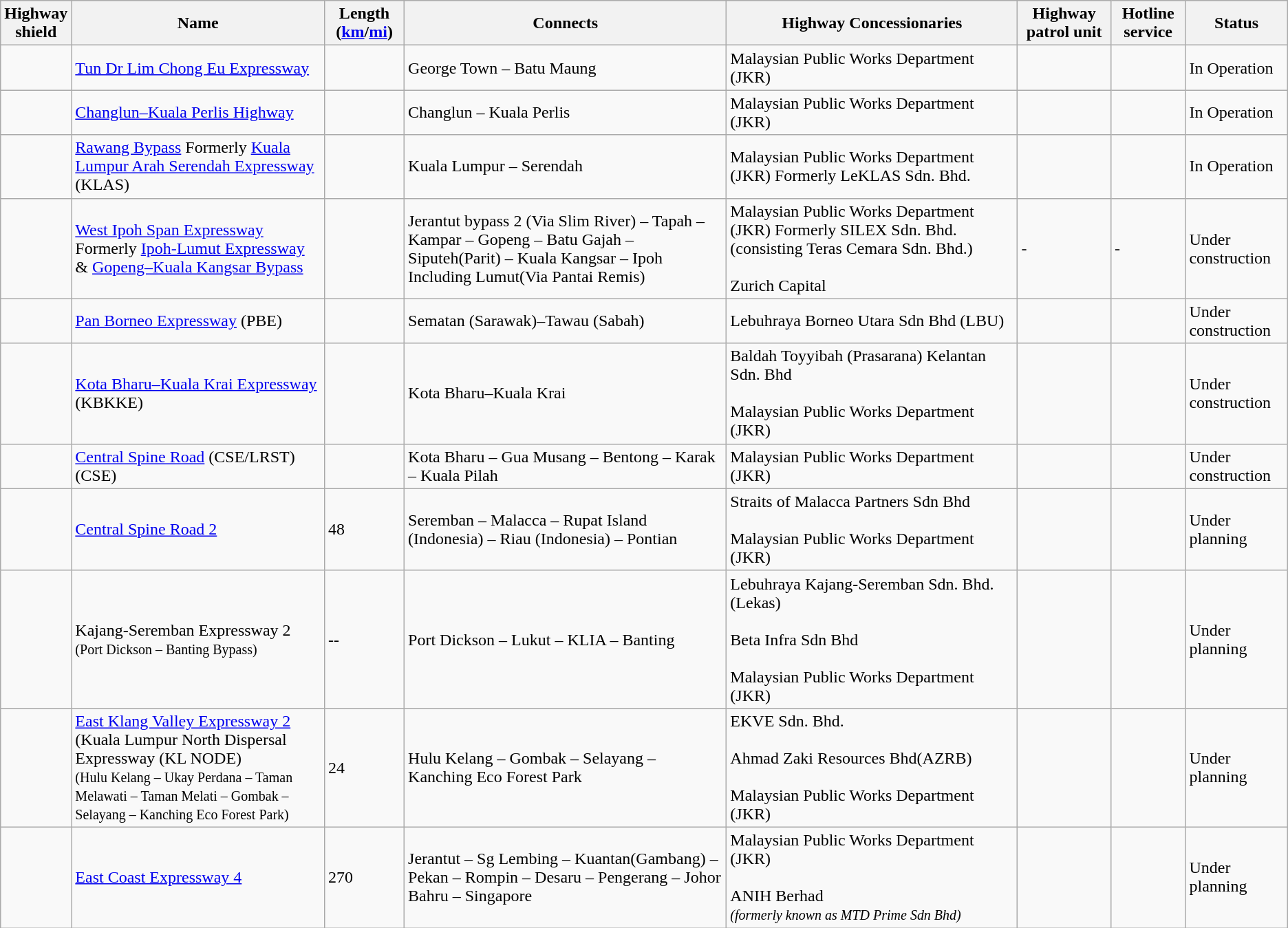<table class="wikitable">
<tr>
<th>Highway<br>shield</th>
<th>Name</th>
<th>Length (<a href='#'>km</a>/<a href='#'>mi</a>)</th>
<th>Connects</th>
<th>Highway Concessionaries</th>
<th>Highway patrol unit</th>
<th>Hotline service</th>
<th>Status</th>
</tr>
<tr>
<td></td>
<td><a href='#'>Tun Dr Lim Chong Eu Expressway</a></td>
<td></td>
<td>George Town – Batu Maung</td>
<td>Malaysian Public Works Department (JKR)</td>
<td></td>
<td></td>
<td><span>In Operation</span></td>
</tr>
<tr>
<td></td>
<td><a href='#'>Changlun–Kuala Perlis Highway</a></td>
<td></td>
<td>Changlun – Kuala Perlis</td>
<td>Malaysian Public Works Department (JKR)</td>
<td></td>
<td></td>
<td><span>In Operation</span></td>
</tr>
<tr>
<td></td>
<td><a href='#'>Rawang Bypass</a> Formerly <a href='#'>Kuala Lumpur Arah Serendah Expressway</a> (KLAS)</td>
<td></td>
<td>Kuala Lumpur – Serendah</td>
<td>Malaysian Public Works Department (JKR) Formerly LeKLAS Sdn. Bhd.</td>
<td></td>
<td></td>
<td><span>In Operation</span></td>
</tr>
<tr>
<td></td>
<td><a href='#'>West Ipoh Span Expressway</a> Formerly <a href='#'>Ipoh-Lumut Expressway</a> & <a href='#'>Gopeng–Kuala Kangsar Bypass</a></td>
<td></td>
<td>Jerantut bypass 2 (Via Slim River) – Tapah – Kampar – Gopeng – Batu Gajah – Siputeh(Parit) – Kuala Kangsar – Ipoh <br> Including Lumut(Via Pantai Remis)</td>
<td>Malaysian Public Works Department (JKR) Formerly SILEX Sdn. Bhd. (consisting Teras Cemara Sdn. Bhd.)<br><br> Zurich Capital</td>
<td>-</td>
<td>-</td>
<td><span>Under construction</span></td>
</tr>
<tr>
<td></td>
<td><a href='#'>Pan Borneo Expressway</a> (PBE)</td>
<td></td>
<td>Sematan (Sarawak)–Tawau (Sabah)</td>
<td>Lebuhraya Borneo Utara Sdn Bhd (LBU)</td>
<td></td>
<td></td>
<td><span>Under construction</span></td>
</tr>
<tr>
<td></td>
<td><a href='#'>Kota Bharu–Kuala Krai Expressway</a> (KBKKE)</td>
<td></td>
<td>Kota Bharu–Kuala Krai</td>
<td>Baldah Toyyibah (Prasarana) Kelantan Sdn. Bhd<br><br>Malaysian Public Works Department (JKR)</td>
<td></td>
<td></td>
<td><span>Under construction</span></td>
</tr>
<tr>
<td></td>
<td><a href='#'>Central Spine Road</a> (CSE/LRST) (CSE)</td>
<td></td>
<td>Kota Bharu – Gua Musang – Bentong – Karak – Kuala Pilah</td>
<td>Malaysian Public Works Department (JKR)</td>
<td></td>
<td></td>
<td><span>Under construction</span></td>
</tr>
<tr>
<td></td>
<td><a href='#'>Central Spine Road 2</a></td>
<td>48</td>
<td>Seremban – Malacca – Rupat Island (Indonesia) – Riau (Indonesia) – Pontian</td>
<td>Straits of Malacca Partners Sdn Bhd <br><br> Malaysian Public Works Department (JKR)</td>
<td></td>
<td></td>
<td><span>Under planning</span></td>
</tr>
<tr>
<td></td>
<td>Kajang-Seremban Expressway 2 <small><br> (Port Dickson – Banting Bypass)</small></td>
<td>--</td>
<td>Port Dickson – Lukut – KLIA – Banting</td>
<td>Lebuhraya Kajang-Seremban Sdn. Bhd. (Lekas)<br><br> Beta Infra Sdn Bhd<br><br> Malaysian Public Works Department (JKR)</td>
<td></td>
<td></td>
<td><span>Under planning</span></td>
</tr>
<tr>
<td></td>
<td><a href='#'>East Klang Valley Expressway 2</a> <br>(Kuala Lumpur North Dispersal Expressway (KL NODE)<small><br> (Hulu Kelang – Ukay Perdana – Taman Melawati – Taman Melati – Gombak – Selayang – Kanching Eco Forest Park)</small></td>
<td>24</td>
<td>Hulu Kelang – Gombak – Selayang – Kanching Eco Forest Park</td>
<td>EKVE Sdn. Bhd. <br><br> Ahmad Zaki Resources Bhd(AZRB)<br><br> Malaysian Public Works Department (JKR)</td>
<td></td>
<td></td>
<td><span>Under planning</span></td>
</tr>
<tr>
<td></td>
<td><a href='#'>East Coast Expressway 4</a></td>
<td>270</td>
<td>Jerantut – Sg Lembing – Kuantan(Gambang) – Pekan – Rompin – Desaru – Pengerang – Johor Bahru – Singapore</td>
<td>Malaysian Public Works Department (JKR)<br><br>ANIH Berhad<br><small><em>(formerly known as MTD Prime Sdn Bhd)</em></small></td>
<td></td>
<td></td>
<td><span>Under planning</span></td>
</tr>
</table>
